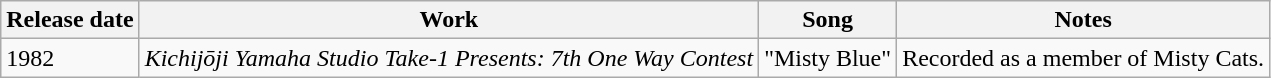<table class=wikitable>
<tr>
<th>Release date</th>
<th>Work</th>
<th>Song</th>
<th>Notes</th>
</tr>
<tr>
<td>1982</td>
<td><em>Kichijōji Yamaha Studio Take-1 Presents: 7th One Way Contest</em></td>
<td>"Misty Blue"</td>
<td>Recorded as a member of Misty Cats.</td>
</tr>
</table>
